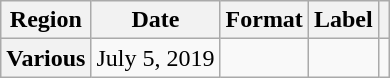<table class="wikitable plainrowheaders">
<tr>
<th scope="col">Region</th>
<th scope="col">Date</th>
<th scope="col">Format</th>
<th scope="col">Label</th>
<th scope="col"></th>
</tr>
<tr>
<th scope="row">Various</th>
<td>July 5, 2019</td>
<td></td>
<td></td>
<td style="text-align:center;"></td>
</tr>
</table>
